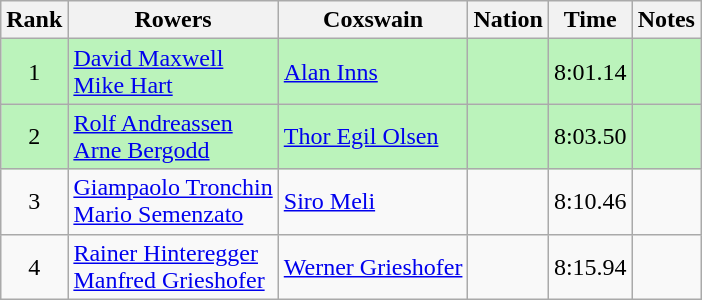<table class="wikitable sortable" style="text-align:center">
<tr>
<th>Rank</th>
<th>Rowers</th>
<th>Coxswain</th>
<th>Nation</th>
<th>Time</th>
<th>Notes</th>
</tr>
<tr bgcolor=bbf3bb>
<td>1</td>
<td align=left><a href='#'>David Maxwell</a><br><a href='#'>Mike Hart</a></td>
<td align=left><a href='#'>Alan Inns</a></td>
<td align=left></td>
<td>8:01.14</td>
<td></td>
</tr>
<tr bgcolor=bbf3bb>
<td>2</td>
<td align=left><a href='#'>Rolf Andreassen</a><br><a href='#'>Arne Bergodd</a></td>
<td align=left><a href='#'>Thor Egil Olsen</a></td>
<td align=left></td>
<td>8:03.50</td>
<td></td>
</tr>
<tr>
<td>3</td>
<td align=left><a href='#'>Giampaolo Tronchin</a><br><a href='#'>Mario Semenzato</a></td>
<td align=left><a href='#'>Siro Meli</a></td>
<td align=left></td>
<td>8:10.46</td>
<td></td>
</tr>
<tr>
<td>4</td>
<td align=left><a href='#'>Rainer Hinteregger</a><br><a href='#'>Manfred Grieshofer</a></td>
<td align=left><a href='#'>Werner Grieshofer</a></td>
<td align=left></td>
<td>8:15.94</td>
<td></td>
</tr>
</table>
